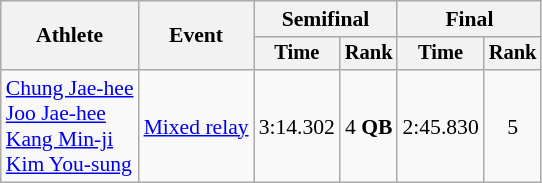<table class="wikitable" style="font-size:90%">
<tr>
<th rowspan=2>Athlete</th>
<th rowspan=2>Event</th>
<th colspan=2>Semifinal</th>
<th colspan=2>Final</th>
</tr>
<tr style="font-size:95%">
<th>Time</th>
<th>Rank</th>
<th>Time</th>
<th>Rank</th>
</tr>
<tr align=center>
<td align=left><a href='#'>Chung Jae-hee</a><br><a href='#'>Joo Jae-hee</a><br><a href='#'>Kang Min-ji</a><br><a href='#'>Kim You-sung</a></td>
<td align=left><a href='#'>Mixed relay</a></td>
<td>3:14.302</td>
<td>4 <strong>QB</strong></td>
<td>2:45.830</td>
<td>5</td>
</tr>
</table>
